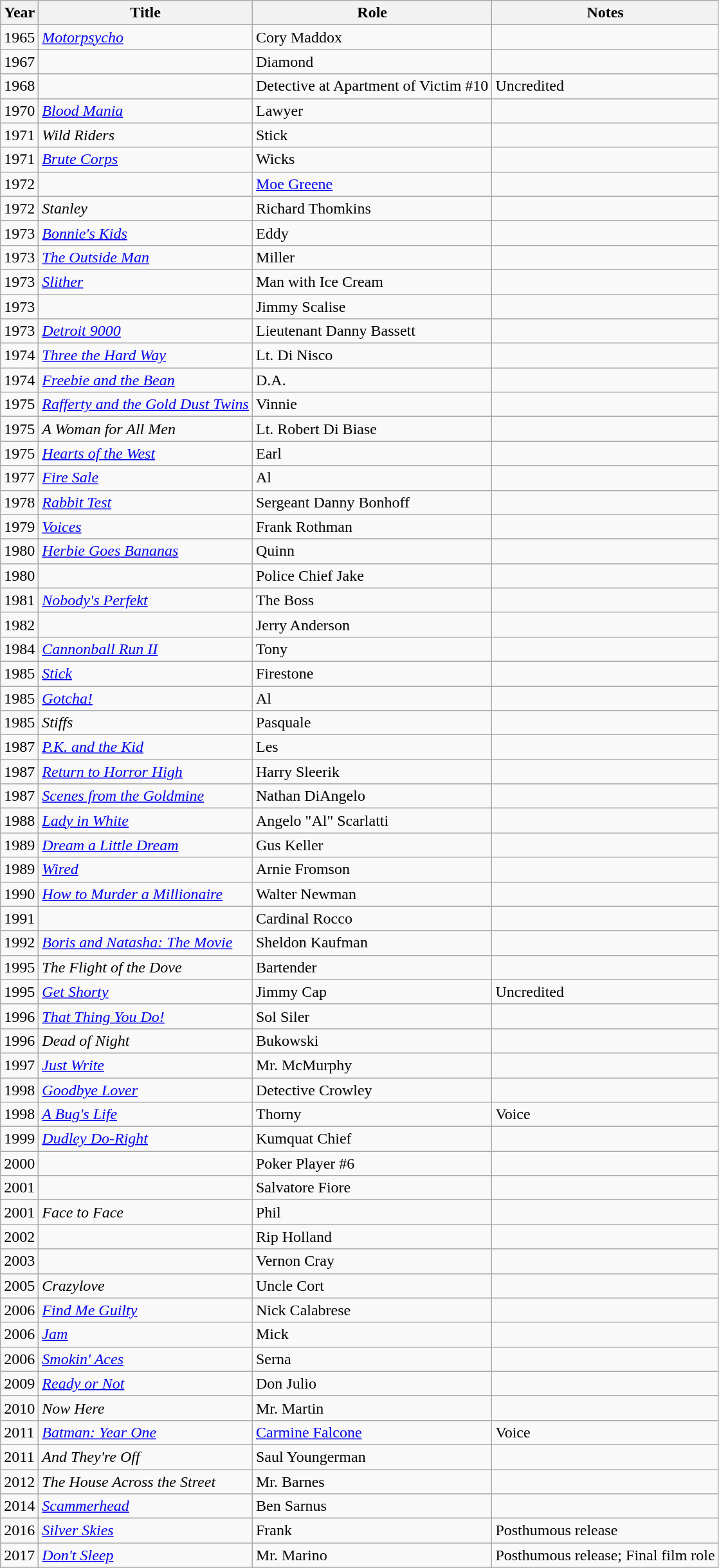<table class="wikitable sortable">
<tr>
<th>Year</th>
<th>Title</th>
<th>Role</th>
<th>Notes</th>
</tr>
<tr>
<td>1965</td>
<td><em><a href='#'>Motorpsycho</a></em></td>
<td>Cory Maddox</td>
<td></td>
</tr>
<tr>
<td>1967</td>
<td><em></em></td>
<td>Diamond</td>
<td></td>
</tr>
<tr>
<td>1968</td>
<td><em></em></td>
<td>Detective at Apartment of Victim #10</td>
<td>Uncredited</td>
</tr>
<tr>
<td>1970</td>
<td><em><a href='#'>Blood Mania</a></em></td>
<td>Lawyer</td>
<td></td>
</tr>
<tr>
<td>1971</td>
<td><em>Wild Riders</em></td>
<td>Stick</td>
<td></td>
</tr>
<tr>
<td>1971</td>
<td><em><a href='#'>Brute Corps</a></em></td>
<td>Wicks</td>
<td></td>
</tr>
<tr>
<td>1972</td>
<td><em></em></td>
<td><a href='#'>Moe Greene</a></td>
<td></td>
</tr>
<tr>
<td>1972</td>
<td><em>Stanley</em></td>
<td>Richard Thomkins</td>
<td></td>
</tr>
<tr>
<td>1973</td>
<td><em><a href='#'>Bonnie's Kids</a></em></td>
<td>Eddy</td>
<td></td>
</tr>
<tr>
<td>1973</td>
<td><em><a href='#'>The Outside Man</a></em></td>
<td>Miller</td>
<td></td>
</tr>
<tr>
<td>1973</td>
<td><em><a href='#'>Slither</a></em></td>
<td>Man with Ice Cream</td>
<td></td>
</tr>
<tr>
<td>1973</td>
<td><em></em></td>
<td>Jimmy Scalise</td>
<td></td>
</tr>
<tr>
<td>1973</td>
<td><em><a href='#'>Detroit 9000</a></em></td>
<td>Lieutenant Danny Bassett</td>
<td></td>
</tr>
<tr>
<td>1974</td>
<td><em><a href='#'>Three the Hard Way</a></em></td>
<td>Lt. Di Nisco</td>
<td></td>
</tr>
<tr>
<td>1974</td>
<td><em><a href='#'>Freebie and the Bean</a></em></td>
<td>D.A.</td>
<td></td>
</tr>
<tr>
<td>1975</td>
<td><em><a href='#'>Rafferty and the Gold Dust Twins</a></em></td>
<td>Vinnie</td>
<td></td>
</tr>
<tr>
<td>1975</td>
<td><em>A Woman for All Men</em></td>
<td>Lt. Robert Di Biase</td>
<td></td>
</tr>
<tr>
<td>1975</td>
<td><em><a href='#'>Hearts of the West</a></em></td>
<td>Earl</td>
<td></td>
</tr>
<tr>
<td>1977</td>
<td><em><a href='#'>Fire Sale</a></em></td>
<td>Al</td>
<td></td>
</tr>
<tr>
<td>1978</td>
<td><em><a href='#'>Rabbit Test</a></em></td>
<td>Sergeant Danny Bonhoff</td>
<td></td>
</tr>
<tr>
<td>1979</td>
<td><em><a href='#'>Voices</a></em></td>
<td>Frank Rothman</td>
<td></td>
</tr>
<tr>
<td>1980</td>
<td><em><a href='#'>Herbie Goes Bananas</a></em></td>
<td>Quinn</td>
<td></td>
</tr>
<tr>
<td>1980</td>
<td><em></em></td>
<td>Police Chief Jake</td>
<td></td>
</tr>
<tr>
<td>1981</td>
<td><em><a href='#'>Nobody's Perfekt</a></em></td>
<td>The Boss</td>
<td></td>
</tr>
<tr>
<td>1982</td>
<td><em></em></td>
<td>Jerry Anderson</td>
<td></td>
</tr>
<tr>
<td>1984</td>
<td><em><a href='#'>Cannonball Run II</a></em></td>
<td>Tony</td>
<td></td>
</tr>
<tr>
<td>1985</td>
<td><em><a href='#'>Stick</a></em></td>
<td>Firestone</td>
<td></td>
</tr>
<tr>
<td>1985</td>
<td><em><a href='#'>Gotcha!</a></em></td>
<td>Al</td>
<td></td>
</tr>
<tr>
<td>1985</td>
<td><em>Stiffs</em></td>
<td>Pasquale</td>
<td></td>
</tr>
<tr>
<td>1987</td>
<td><em><a href='#'>P.K. and the Kid</a></em></td>
<td>Les</td>
<td></td>
</tr>
<tr>
<td>1987</td>
<td><em><a href='#'>Return to Horror High</a></em></td>
<td>Harry Sleerik</td>
<td></td>
</tr>
<tr>
<td>1987</td>
<td><em><a href='#'>Scenes from the Goldmine</a></em></td>
<td>Nathan DiAngelo</td>
<td></td>
</tr>
<tr>
<td>1988</td>
<td><em><a href='#'>Lady in White</a></em></td>
<td>Angelo "Al" Scarlatti</td>
<td></td>
</tr>
<tr>
<td>1989</td>
<td><em><a href='#'>Dream a Little Dream</a></em></td>
<td>Gus Keller</td>
<td></td>
</tr>
<tr>
<td>1989</td>
<td><em><a href='#'>Wired</a></em></td>
<td>Arnie Fromson</td>
<td></td>
</tr>
<tr>
<td>1990</td>
<td><em><a href='#'>How to Murder a Millionaire</a></em></td>
<td>Walter Newman</td>
<td></td>
</tr>
<tr>
<td>1991</td>
<td><em></em></td>
<td>Cardinal Rocco</td>
<td></td>
</tr>
<tr>
<td>1992</td>
<td><em><a href='#'>Boris and Natasha: The Movie</a></em></td>
<td>Sheldon Kaufman</td>
<td></td>
</tr>
<tr>
<td>1995</td>
<td><em>The Flight of the Dove</em></td>
<td>Bartender</td>
<td></td>
</tr>
<tr>
<td>1995</td>
<td><em><a href='#'>Get Shorty</a></em></td>
<td>Jimmy Cap</td>
<td>Uncredited</td>
</tr>
<tr>
<td>1996</td>
<td><em><a href='#'>That Thing You Do!</a></em></td>
<td>Sol Siler</td>
<td></td>
</tr>
<tr>
<td>1996</td>
<td><em>Dead of Night</em></td>
<td>Bukowski</td>
<td></td>
</tr>
<tr>
<td>1997</td>
<td><em><a href='#'>Just Write</a></em></td>
<td>Mr. McMurphy</td>
<td></td>
</tr>
<tr>
<td>1998</td>
<td><em><a href='#'>Goodbye Lover</a></em></td>
<td>Detective Crowley</td>
<td></td>
</tr>
<tr>
<td>1998</td>
<td><em><a href='#'>A Bug's Life</a></em></td>
<td>Thorny</td>
<td>Voice</td>
</tr>
<tr>
<td>1999</td>
<td><em><a href='#'>Dudley Do-Right</a></em></td>
<td>Kumquat Chief</td>
<td></td>
</tr>
<tr>
<td>2000</td>
<td><em></em></td>
<td>Poker Player #6</td>
<td></td>
</tr>
<tr>
<td>2001</td>
<td><em></em></td>
<td>Salvatore Fiore</td>
<td></td>
</tr>
<tr>
<td>2001</td>
<td><em>Face to Face</em></td>
<td>Phil</td>
<td></td>
</tr>
<tr>
<td>2002</td>
<td><em></em></td>
<td>Rip Holland</td>
<td></td>
</tr>
<tr>
<td>2003</td>
<td><em></em></td>
<td>Vernon Cray</td>
<td></td>
</tr>
<tr>
<td>2005</td>
<td><em>Crazylove</em></td>
<td>Uncle Cort</td>
<td></td>
</tr>
<tr>
<td>2006</td>
<td><em><a href='#'>Find Me Guilty</a></em></td>
<td>Nick Calabrese</td>
<td></td>
</tr>
<tr>
<td>2006</td>
<td><em><a href='#'>Jam</a></em></td>
<td>Mick</td>
<td></td>
</tr>
<tr>
<td>2006</td>
<td><em><a href='#'>Smokin' Aces</a></em></td>
<td>Serna</td>
<td></td>
</tr>
<tr>
<td>2009</td>
<td><em><a href='#'>Ready or Not</a></em></td>
<td>Don Julio</td>
<td></td>
</tr>
<tr>
<td>2010</td>
<td><em>Now Here</em></td>
<td>Mr. Martin</td>
<td></td>
</tr>
<tr>
<td>2011</td>
<td><em><a href='#'>Batman: Year One</a></em></td>
<td><a href='#'>Carmine Falcone</a></td>
<td>Voice</td>
</tr>
<tr>
<td>2011</td>
<td><em>And They're Off</em></td>
<td>Saul Youngerman</td>
<td></td>
</tr>
<tr>
<td>2012</td>
<td><em>The House Across the Street</em></td>
<td>Mr. Barnes</td>
<td></td>
</tr>
<tr>
<td>2014</td>
<td><em><a href='#'>Scammerhead</a></em></td>
<td>Ben Sarnus</td>
<td></td>
</tr>
<tr>
<td>2016</td>
<td><em><a href='#'>Silver Skies</a></em></td>
<td>Frank</td>
<td>Posthumous release</td>
</tr>
<tr>
<td>2017</td>
<td><em><a href='#'>Don't Sleep</a></em></td>
<td>Mr. Marino</td>
<td>Posthumous release; Final film role</td>
</tr>
<tr>
</tr>
</table>
